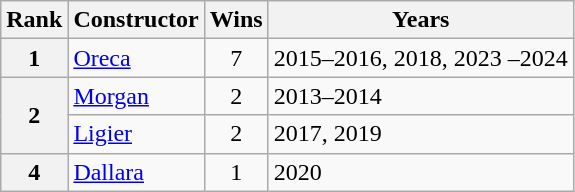<table class="wikitable">
<tr>
<th>Rank</th>
<th>Constructor</th>
<th>Wins</th>
<th>Years</th>
</tr>
<tr>
<th>1</th>
<td> <a href='#'>Oreca</a></td>
<td align=center>7</td>
<td>2015–2016, 2018, 2023 –2024 </td>
</tr>
<tr>
<th rowspan="2">2</th>
<td> <a href='#'>Morgan</a></td>
<td align=center>2</td>
<td>2013–2014</td>
</tr>
<tr>
<td> <a href='#'>Ligier</a></td>
<td align=center>2</td>
<td>2017, 2019</td>
</tr>
<tr>
<th>4</th>
<td> <a href='#'>Dallara</a></td>
<td align=center>1</td>
<td>2020</td>
</tr>
</table>
